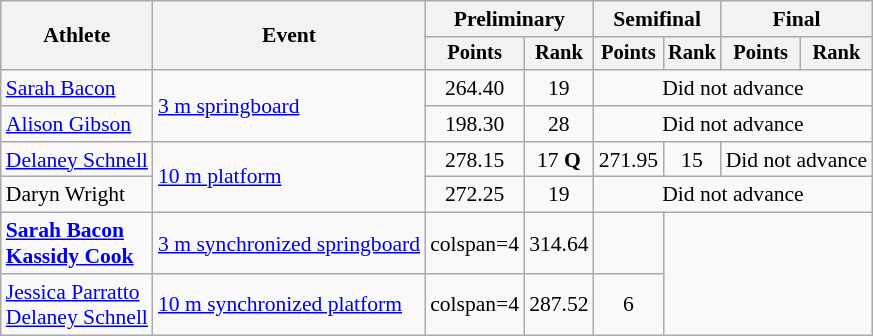<table class=wikitable style=font-size:90%;text-align:center>
<tr>
<th rowspan=2>Athlete</th>
<th rowspan=2>Event</th>
<th colspan=2>Preliminary</th>
<th colspan=2>Semifinal</th>
<th colspan=2>Final</th>
</tr>
<tr style=font-size:95%>
<th>Points</th>
<th>Rank</th>
<th>Points</th>
<th>Rank</th>
<th>Points</th>
<th>Rank</th>
</tr>
<tr>
<td align=left><a href='#'>Sarah Bacon</a></td>
<td align=left rowspan=2><a href='#'>3 m springboard</a></td>
<td>264.40</td>
<td>19</td>
<td colspan=4>Did not advance</td>
</tr>
<tr>
<td align=left><a href='#'>Alison Gibson</a></td>
<td>198.30</td>
<td>28</td>
<td colspan=4>Did not advance</td>
</tr>
<tr>
<td align=left><a href='#'>Delaney Schnell</a></td>
<td align=left rowspan=2><a href='#'>10 m platform</a></td>
<td>278.15</td>
<td>17 <strong>Q</strong></td>
<td>271.95</td>
<td>15</td>
<td colspan=2>Did not advance</td>
</tr>
<tr>
<td align=left>Daryn Wright</td>
<td>272.25</td>
<td>19</td>
<td colspan=4>Did not advance</td>
</tr>
<tr>
<td align=left><strong><a href='#'>Sarah Bacon</a><br><a href='#'>Kassidy Cook</a></strong></td>
<td align=left><a href='#'>3 m synchronized springboard</a></td>
<td>colspan=4 </td>
<td>314.64</td>
<td></td>
</tr>
<tr>
<td align=left><a href='#'>Jessica Parratto</a><br><a href='#'>Delaney Schnell</a></td>
<td align=left><a href='#'>10 m synchronized platform</a></td>
<td>colspan=4 </td>
<td>287.52</td>
<td>6</td>
</tr>
</table>
